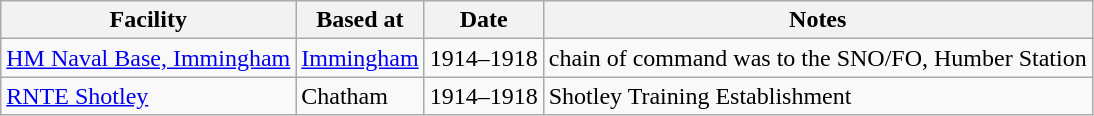<table class="wikitable sortable">
<tr>
<th>Facility</th>
<th>Based at</th>
<th>Date</th>
<th>Notes</th>
</tr>
<tr>
<td><a href='#'>HM Naval Base, Immingham</a></td>
<td><a href='#'>Immingham</a></td>
<td>1914–1918</td>
<td>chain of command was to the SNO/FO, Humber Station</td>
</tr>
<tr>
<td><a href='#'>RNTE Shotley</a></td>
<td>Chatham</td>
<td>1914–1918</td>
<td>Shotley Training Establishment</td>
</tr>
</table>
